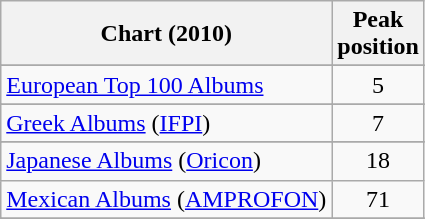<table class="wikitable sortable">
<tr>
<th>Chart (2010)</th>
<th>Peak<br>position</th>
</tr>
<tr>
</tr>
<tr>
</tr>
<tr>
</tr>
<tr>
</tr>
<tr>
</tr>
<tr>
</tr>
<tr>
</tr>
<tr>
<td><a href='#'>European Top 100 Albums</a></td>
<td style="text-align:center;">5</td>
</tr>
<tr>
</tr>
<tr>
</tr>
<tr>
<td><a href='#'>Greek Albums</a> (<a href='#'>IFPI</a>)</td>
<td style="text-align:center;">7</td>
</tr>
<tr>
</tr>
<tr>
</tr>
<tr>
</tr>
<tr>
<td><a href='#'>Japanese Albums</a> (<a href='#'>Oricon</a>)</td>
<td style="text-align:center;">18</td>
</tr>
<tr>
<td><a href='#'>Mexican Albums</a> (<a href='#'>AMPROFON</a>)</td>
<td style="text-align:center;">71</td>
</tr>
<tr>
</tr>
<tr>
</tr>
<tr>
</tr>
<tr>
</tr>
<tr>
</tr>
<tr>
</tr>
<tr>
</tr>
<tr>
</tr>
<tr>
</tr>
</table>
